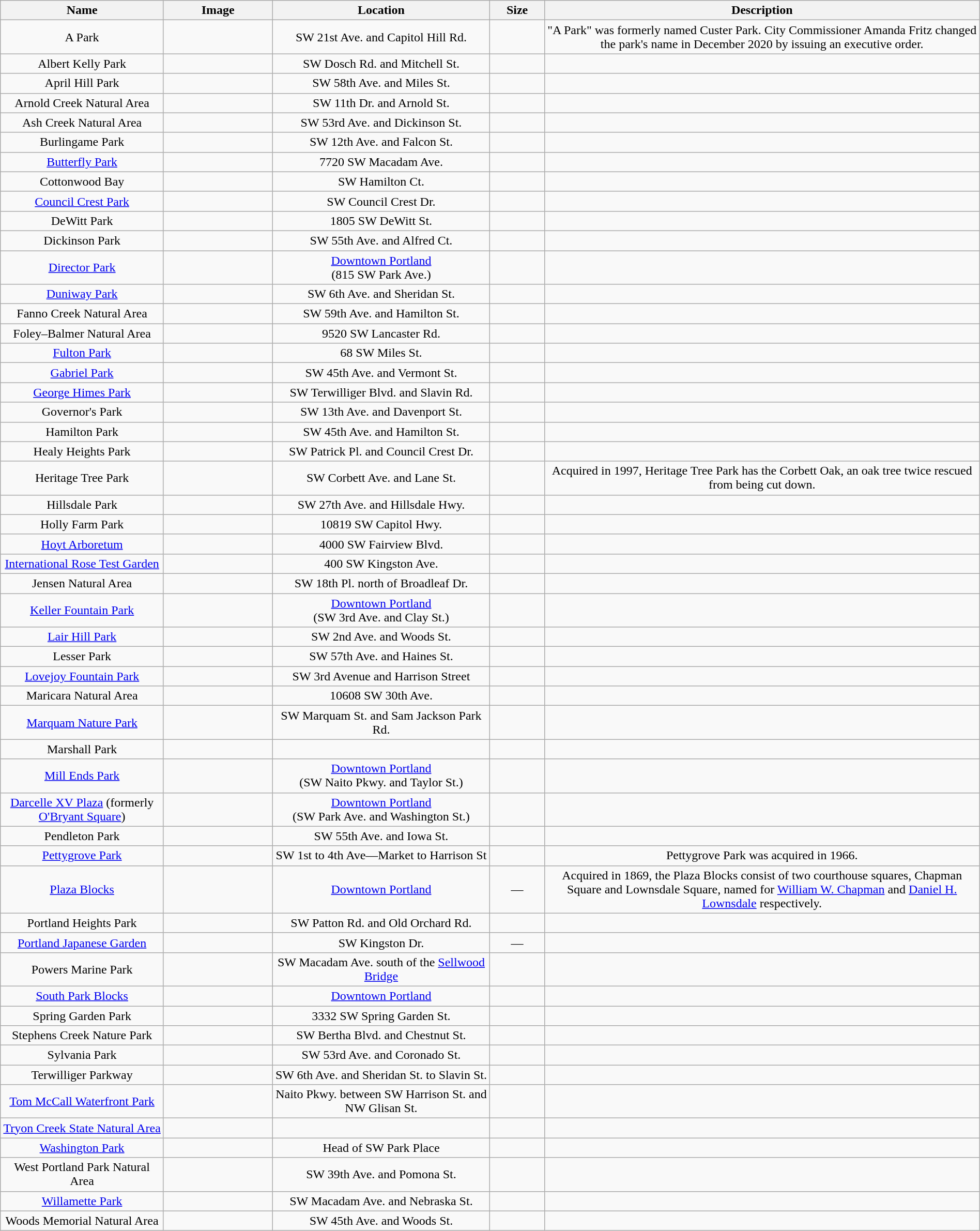<table class="wikitable sortable" style="text-align:center; width:100%">
<tr>
<th width=15%>Name</th>
<th width=10% class = "unsortable">Image</th>
<th width=20%>Location</th>
<th width=5%>Size</th>
<th width=40% class = "unsortable">Description</th>
</tr>
<tr>
<td>A Park</td>
<td></td>
<td>SW 21st Ave. and Capitol Hill Rd.</td>
<td></td>
<td>"A Park" was formerly named Custer Park. City Commissioner Amanda Fritz changed the park's name in December 2020 by issuing an executive order.</td>
</tr>
<tr>
<td>Albert Kelly Park</td>
<td></td>
<td>SW Dosch Rd. and Mitchell St.</td>
<td></td>
<td></td>
</tr>
<tr>
<td>April Hill Park</td>
<td></td>
<td>SW 58th Ave. and Miles St.</td>
<td></td>
<td></td>
</tr>
<tr>
<td>Arnold Creek Natural Area</td>
<td></td>
<td>SW 11th Dr. and Arnold St.</td>
<td></td>
<td></td>
</tr>
<tr>
<td>Ash Creek Natural Area</td>
<td></td>
<td>SW 53rd Ave. and Dickinson St.</td>
<td></td>
<td></td>
</tr>
<tr>
<td>Burlingame Park</td>
<td></td>
<td>SW 12th Ave. and Falcon St.</td>
<td></td>
<td></td>
</tr>
<tr>
<td><a href='#'>Butterfly Park</a></td>
<td></td>
<td>7720 SW Macadam Ave.</td>
<td></td>
<td></td>
</tr>
<tr>
<td>Cottonwood Bay</td>
<td></td>
<td>SW Hamilton Ct.</td>
<td></td>
<td></td>
</tr>
<tr>
<td><a href='#'>Council Crest Park</a></td>
<td></td>
<td>SW Council Crest Dr.</td>
<td></td>
<td></td>
</tr>
<tr>
<td>DeWitt Park</td>
<td></td>
<td>1805 SW DeWitt St.</td>
<td></td>
<td></td>
</tr>
<tr>
<td>Dickinson Park</td>
<td></td>
<td>SW 55th Ave. and Alfred Ct.</td>
<td></td>
<td></td>
</tr>
<tr>
<td><a href='#'>Director Park</a></td>
<td></td>
<td><a href='#'>Downtown Portland</a><br>(815 SW Park Ave.)</td>
<td></td>
<td></td>
</tr>
<tr>
<td><a href='#'>Duniway Park</a></td>
<td></td>
<td>SW 6th Ave. and Sheridan St.</td>
<td></td>
<td></td>
</tr>
<tr>
<td>Fanno Creek Natural Area</td>
<td></td>
<td>SW 59th Ave. and Hamilton St.</td>
<td></td>
<td></td>
</tr>
<tr>
<td>Foley–Balmer Natural Area</td>
<td></td>
<td>9520 SW Lancaster Rd.</td>
<td></td>
<td></td>
</tr>
<tr>
<td><a href='#'>Fulton Park</a></td>
<td></td>
<td>68 SW Miles St.</td>
<td></td>
<td></td>
</tr>
<tr>
<td><a href='#'>Gabriel Park</a></td>
<td></td>
<td>SW 45th Ave. and Vermont St.</td>
<td></td>
<td></td>
</tr>
<tr>
<td><a href='#'>George Himes Park</a></td>
<td></td>
<td>SW Terwilliger Blvd. and Slavin Rd.</td>
<td></td>
<td></td>
</tr>
<tr>
<td>Governor's Park</td>
<td></td>
<td>SW 13th Ave. and Davenport St.</td>
<td></td>
<td></td>
</tr>
<tr>
<td>Hamilton Park</td>
<td></td>
<td>SW 45th Ave. and Hamilton St.</td>
<td></td>
<td></td>
</tr>
<tr>
<td>Healy Heights Park</td>
<td></td>
<td>SW Patrick Pl. and Council Crest Dr.</td>
<td></td>
<td></td>
</tr>
<tr>
<td>Heritage Tree Park</td>
<td></td>
<td>SW Corbett Ave. and Lane St.</td>
<td></td>
<td>Acquired in 1997, Heritage Tree Park has the Corbett Oak, an oak tree twice rescued from being cut down.</td>
</tr>
<tr>
<td>Hillsdale Park</td>
<td></td>
<td>SW 27th Ave. and Hillsdale Hwy.</td>
<td></td>
<td></td>
</tr>
<tr>
<td>Holly Farm Park</td>
<td></td>
<td>10819 SW Capitol Hwy.</td>
<td></td>
<td></td>
</tr>
<tr>
<td><a href='#'>Hoyt Arboretum</a></td>
<td></td>
<td>4000 SW Fairview Blvd.</td>
<td></td>
<td></td>
</tr>
<tr>
<td><a href='#'>International Rose Test Garden</a></td>
<td></td>
<td>400 SW Kingston Ave.</td>
<td></td>
<td></td>
</tr>
<tr>
<td>Jensen Natural Area</td>
<td></td>
<td>SW 18th Pl. north of Broadleaf Dr.</td>
<td></td>
<td></td>
</tr>
<tr>
<td><a href='#'>Keller Fountain Park</a></td>
<td></td>
<td><a href='#'>Downtown Portland</a><br>(SW 3rd Ave. and Clay St.)</td>
<td></td>
<td></td>
</tr>
<tr>
<td><a href='#'>Lair Hill Park</a></td>
<td></td>
<td>SW 2nd Ave. and Woods St.</td>
<td></td>
<td></td>
</tr>
<tr>
<td>Lesser Park</td>
<td></td>
<td>SW 57th Ave. and Haines St.</td>
<td></td>
<td></td>
</tr>
<tr>
<td><a href='#'>Lovejoy Fountain Park</a></td>
<td></td>
<td>SW 3rd Avenue and Harrison Street</td>
<td></td>
<td></td>
</tr>
<tr>
<td>Maricara Natural Area</td>
<td></td>
<td>10608 SW 30th Ave.</td>
<td></td>
<td></td>
</tr>
<tr>
<td><a href='#'>Marquam Nature Park</a></td>
<td></td>
<td>SW Marquam St. and Sam Jackson Park Rd.</td>
<td></td>
<td></td>
</tr>
<tr>
<td>Marshall Park</td>
<td></td>
<td></td>
<td></td>
<td></td>
</tr>
<tr>
<td><a href='#'>Mill Ends Park</a></td>
<td></td>
<td><a href='#'>Downtown Portland</a><br>(SW Naito Pkwy. and Taylor St.)</td>
<td></td>
<td></td>
</tr>
<tr>
<td><a href='#'>Darcelle XV Plaza</a> (formerly <a href='#'>O'Bryant Square</a>)</td>
<td></td>
<td><a href='#'>Downtown Portland</a><br>(SW Park Ave. and Washington St.)</td>
<td></td>
<td></td>
</tr>
<tr>
<td>Pendleton Park</td>
<td></td>
<td>SW 55th Ave. and Iowa St.</td>
<td></td>
<td></td>
</tr>
<tr>
<td><a href='#'>Pettygrove Park</a></td>
<td></td>
<td>SW 1st to 4th Ave—Market to Harrison St</td>
<td></td>
<td>Pettygrove Park was acquired in 1966.</td>
</tr>
<tr>
<td><a href='#'>Plaza Blocks</a></td>
<td></td>
<td><a href='#'>Downtown Portland</a></td>
<td>—</td>
<td>Acquired in 1869, the Plaza Blocks consist of two courthouse squares, Chapman Square and Lownsdale Square, named for <a href='#'>William W. Chapman</a> and <a href='#'>Daniel H. Lownsdale</a> respectively.</td>
</tr>
<tr>
<td>Portland Heights Park</td>
<td></td>
<td>SW Patton Rd. and Old Orchard Rd.</td>
<td></td>
<td></td>
</tr>
<tr>
<td><a href='#'>Portland Japanese Garden</a></td>
<td></td>
<td>SW Kingston Dr.</td>
<td>—</td>
<td></td>
</tr>
<tr>
<td>Powers Marine Park</td>
<td></td>
<td>SW Macadam Ave. south of the <a href='#'>Sellwood Bridge</a></td>
<td></td>
<td></td>
</tr>
<tr>
<td><a href='#'>South Park Blocks</a></td>
<td></td>
<td><a href='#'>Downtown Portland</a></td>
<td></td>
<td></td>
</tr>
<tr>
<td>Spring Garden Park</td>
<td></td>
<td>3332 SW Spring Garden St.</td>
<td></td>
<td></td>
</tr>
<tr>
<td>Stephens Creek Nature Park</td>
<td></td>
<td>SW Bertha Blvd. and Chestnut St.</td>
<td></td>
<td></td>
</tr>
<tr>
<td>Sylvania Park</td>
<td></td>
<td>SW 53rd Ave. and Coronado St.</td>
<td></td>
<td></td>
</tr>
<tr>
<td>Terwilliger Parkway</td>
<td></td>
<td>SW 6th Ave. and Sheridan St. to Slavin St.</td>
<td></td>
<td></td>
</tr>
<tr>
<td><a href='#'>Tom McCall Waterfront Park</a></td>
<td></td>
<td>Naito Pkwy. between SW Harrison St. and NW Glisan St.</td>
<td></td>
<td></td>
</tr>
<tr>
<td><a href='#'>Tryon Creek State Natural Area</a></td>
<td></td>
<td></td>
<td></td>
<td></td>
</tr>
<tr>
<td><a href='#'>Washington Park</a></td>
<td></td>
<td>Head of SW Park Place</td>
<td></td>
<td></td>
</tr>
<tr>
<td>West Portland Park Natural Area</td>
<td></td>
<td>SW 39th Ave. and Pomona St.</td>
<td></td>
<td></td>
</tr>
<tr>
<td><a href='#'>Willamette Park</a></td>
<td></td>
<td>SW Macadam Ave. and Nebraska St.</td>
<td></td>
<td></td>
</tr>
<tr>
<td>Woods Memorial Natural Area</td>
<td></td>
<td>SW 45th Ave. and Woods St.</td>
<td></td>
<td></td>
</tr>
</table>
